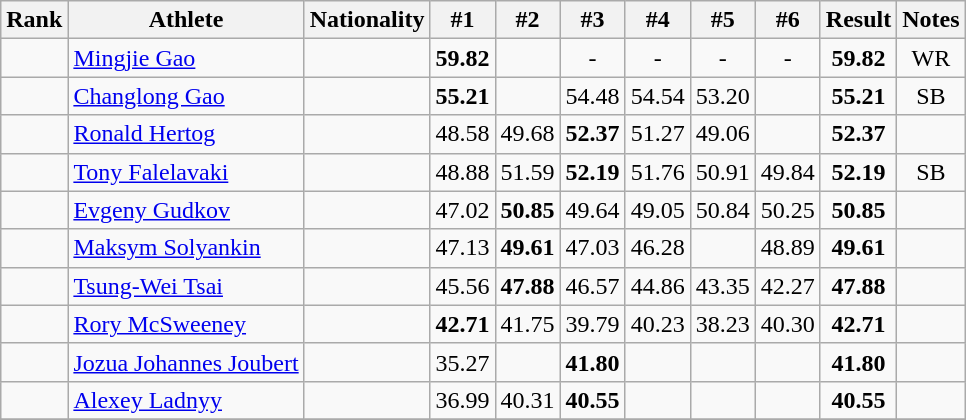<table class="wikitable sortable" style="text-align:center">
<tr>
<th>Rank</th>
<th>Athlete</th>
<th>Nationality</th>
<th>#1</th>
<th>#2</th>
<th>#3</th>
<th>#4</th>
<th>#5</th>
<th>#6</th>
<th>Result</th>
<th>Notes</th>
</tr>
<tr>
<td></td>
<td align=left><a href='#'>Mingjie Gao</a></td>
<td align=left></td>
<td><strong>59.82</strong></td>
<td></td>
<td>-</td>
<td>-</td>
<td>-</td>
<td>-</td>
<td><strong>59.82</strong></td>
<td>WR</td>
</tr>
<tr>
<td></td>
<td align=left><a href='#'>Changlong Gao</a></td>
<td align=left></td>
<td><strong>55.21</strong></td>
<td></td>
<td>54.48</td>
<td>54.54</td>
<td>53.20</td>
<td></td>
<td><strong>55.21</strong></td>
<td>SB</td>
</tr>
<tr>
<td></td>
<td align=left><a href='#'>Ronald Hertog</a></td>
<td align=left></td>
<td>48.58</td>
<td>49.68</td>
<td><strong>52.37</strong></td>
<td>51.27</td>
<td>49.06</td>
<td></td>
<td><strong>52.37</strong></td>
<td></td>
</tr>
<tr>
<td></td>
<td align=left><a href='#'>Tony Falelavaki</a></td>
<td align=left></td>
<td>48.88</td>
<td>51.59</td>
<td><strong>52.19</strong></td>
<td>51.76</td>
<td>50.91</td>
<td>49.84</td>
<td><strong>52.19</strong></td>
<td>SB</td>
</tr>
<tr>
<td></td>
<td align=left><a href='#'>Evgeny Gudkov</a></td>
<td align=left></td>
<td>47.02</td>
<td><strong>50.85</strong></td>
<td>49.64</td>
<td>49.05</td>
<td>50.84</td>
<td>50.25</td>
<td><strong>50.85</strong></td>
<td></td>
</tr>
<tr>
<td></td>
<td align=left><a href='#'>Maksym Solyankin</a></td>
<td align=left></td>
<td>47.13</td>
<td><strong>49.61</strong></td>
<td>47.03</td>
<td>46.28</td>
<td></td>
<td>48.89</td>
<td><strong>49.61</strong></td>
<td></td>
</tr>
<tr>
<td></td>
<td align=left><a href='#'>Tsung-Wei Tsai</a></td>
<td align=left></td>
<td>45.56</td>
<td><strong>47.88</strong></td>
<td>46.57</td>
<td>44.86</td>
<td>43.35</td>
<td>42.27</td>
<td><strong>47.88</strong></td>
<td></td>
</tr>
<tr>
<td></td>
<td align=left><a href='#'>Rory McSweeney</a></td>
<td align=left></td>
<td><strong>42.71</strong></td>
<td>41.75</td>
<td>39.79</td>
<td>40.23</td>
<td>38.23</td>
<td>40.30</td>
<td><strong>42.71</strong></td>
<td></td>
</tr>
<tr>
<td></td>
<td align=left><a href='#'>Jozua Johannes Joubert</a></td>
<td align=left></td>
<td>35.27</td>
<td></td>
<td><strong>41.80</strong></td>
<td></td>
<td></td>
<td></td>
<td><strong>41.80</strong></td>
<td></td>
</tr>
<tr>
<td></td>
<td align=left><a href='#'>Alexey Ladnyy</a></td>
<td align=left></td>
<td>36.99</td>
<td>40.31</td>
<td><strong>40.55</strong></td>
<td></td>
<td></td>
<td></td>
<td><strong>40.55</strong></td>
<td></td>
</tr>
<tr>
</tr>
</table>
